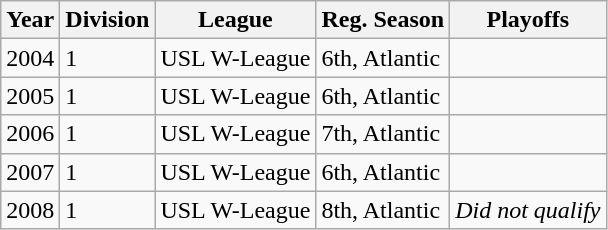<table class="wikitable">
<tr>
<th>Year</th>
<th>Division</th>
<th>League</th>
<th>Reg. Season</th>
<th>Playoffs</th>
</tr>
<tr>
<td>2004</td>
<td>1</td>
<td>USL W-League</td>
<td>6th, Atlantic</td>
<td></td>
</tr>
<tr>
<td>2005</td>
<td>1</td>
<td>USL W-League</td>
<td>6th, Atlantic</td>
<td></td>
</tr>
<tr>
<td>2006</td>
<td>1</td>
<td>USL W-League</td>
<td>7th, Atlantic</td>
<td></td>
</tr>
<tr>
<td>2007</td>
<td>1</td>
<td>USL W-League</td>
<td>6th, Atlantic</td>
<td></td>
</tr>
<tr>
<td>2008</td>
<td>1</td>
<td>USL W-League</td>
<td>8th, Atlantic</td>
<td><em>Did not qualify</em></td>
</tr>
</table>
